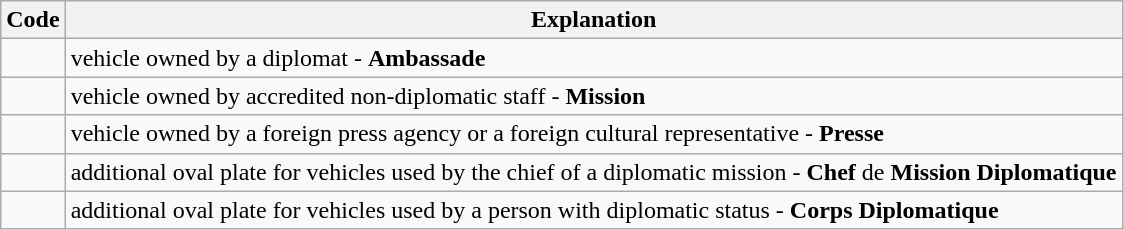<table class="wikitable">
<tr>
<th>Code</th>
<th>Explanation</th>
</tr>
<tr>
<td></td>
<td>vehicle owned by a diplomat - <strong>Ambassade</strong></td>
</tr>
<tr>
<td></td>
<td>vehicle owned by accredited non-diplomatic staff - <strong>Mission</strong></td>
</tr>
<tr>
<td></td>
<td>vehicle owned by a foreign press agency or a foreign cultural representative - <strong>Presse</strong></td>
</tr>
<tr>
<td></td>
<td>additional oval plate for vehicles used by the chief of a diplomatic mission - <strong>Chef</strong> de <strong>Mission Diplomatique</strong></td>
</tr>
<tr>
<td></td>
<td>additional oval plate for vehicles used by a person with diplomatic status - <strong>Corps Diplomatique</strong></td>
</tr>
</table>
